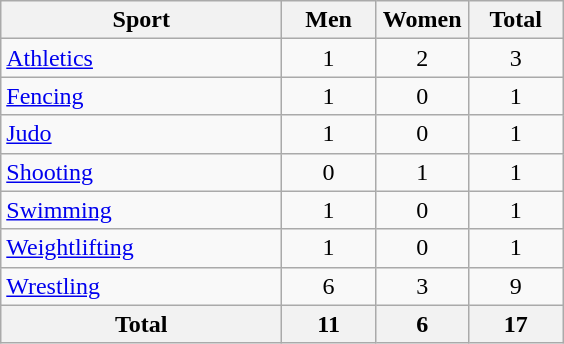<table class="wikitable sortable" style="text-align:center;">
<tr>
<th width=180>Sport</th>
<th width=55>Men</th>
<th width=55>Women</th>
<th width=55>Total</th>
</tr>
<tr>
<td align=left><a href='#'>Athletics</a></td>
<td>1</td>
<td>2</td>
<td>3</td>
</tr>
<tr>
<td align=left><a href='#'>Fencing</a></td>
<td>1</td>
<td>0</td>
<td>1</td>
</tr>
<tr>
<td align=left><a href='#'>Judo</a></td>
<td>1</td>
<td>0</td>
<td>1</td>
</tr>
<tr>
<td align=left><a href='#'>Shooting</a></td>
<td>0</td>
<td>1</td>
<td>1</td>
</tr>
<tr>
<td align=left><a href='#'>Swimming</a></td>
<td>1</td>
<td>0</td>
<td>1</td>
</tr>
<tr>
<td align=left><a href='#'>Weightlifting</a></td>
<td>1</td>
<td>0</td>
<td>1</td>
</tr>
<tr>
<td align=left><a href='#'>Wrestling</a></td>
<td>6</td>
<td>3</td>
<td>9</td>
</tr>
<tr>
<th>Total</th>
<th>11</th>
<th>6</th>
<th>17</th>
</tr>
</table>
